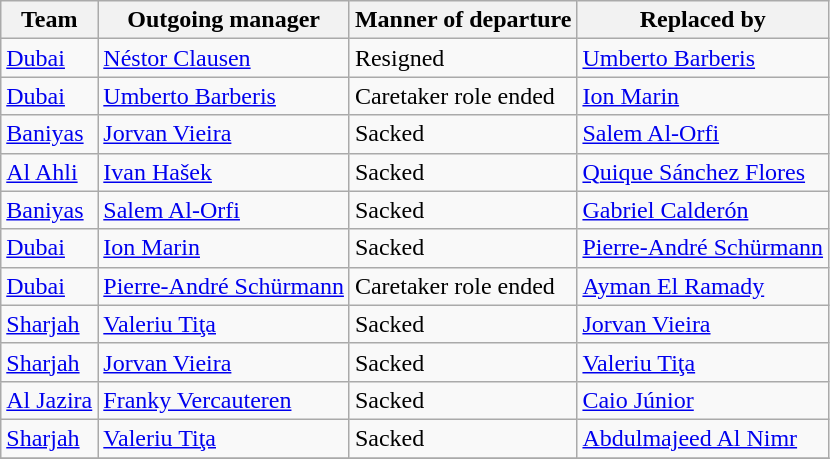<table class="wikitable sortable">
<tr>
<th>Team</th>
<th>Outgoing manager</th>
<th>Manner of departure</th>
<th>Replaced by</th>
</tr>
<tr>
<td><a href='#'>Dubai</a></td>
<td> <a href='#'>Néstor Clausen</a></td>
<td>Resigned</td>
<td> <a href='#'>Umberto Barberis</a></td>
</tr>
<tr>
<td><a href='#'>Dubai</a></td>
<td> <a href='#'>Umberto Barberis</a></td>
<td>Caretaker role ended</td>
<td> <a href='#'>Ion Marin</a></td>
</tr>
<tr>
<td><a href='#'>Baniyas</a></td>
<td> <a href='#'>Jorvan Vieira</a></td>
<td>Sacked</td>
<td> <a href='#'>Salem Al-Orfi</a></td>
</tr>
<tr>
<td><a href='#'>Al Ahli</a></td>
<td> <a href='#'>Ivan Hašek</a></td>
<td>Sacked</td>
<td> <a href='#'>Quique Sánchez Flores</a></td>
</tr>
<tr>
<td><a href='#'>Baniyas</a></td>
<td> <a href='#'>Salem Al-Orfi</a></td>
<td>Sacked</td>
<td> <a href='#'>Gabriel Calderón</a></td>
</tr>
<tr>
<td><a href='#'>Dubai</a></td>
<td> <a href='#'>Ion Marin</a></td>
<td>Sacked </td>
<td> <a href='#'>Pierre-André Schürmann</a></td>
</tr>
<tr>
<td><a href='#'>Dubai</a></td>
<td> <a href='#'>Pierre-André Schürmann</a></td>
<td>Caretaker role ended</td>
<td> <a href='#'>Ayman El Ramady</a></td>
</tr>
<tr>
<td><a href='#'>Sharjah</a></td>
<td> <a href='#'>Valeriu Tiţa</a></td>
<td>Sacked</td>
<td> <a href='#'>Jorvan Vieira</a></td>
</tr>
<tr>
<td><a href='#'>Sharjah</a></td>
<td> <a href='#'>Jorvan Vieira</a></td>
<td>Sacked</td>
<td> <a href='#'>Valeriu Tiţa</a></td>
</tr>
<tr>
<td><a href='#'>Al Jazira</a></td>
<td> <a href='#'>Franky Vercauteren</a></td>
<td>Sacked</td>
<td> <a href='#'>Caio Júnior</a></td>
</tr>
<tr>
<td><a href='#'>Sharjah</a></td>
<td> <a href='#'>Valeriu Tiţa</a></td>
<td>Sacked</td>
<td> <a href='#'>Abdulmajeed Al Nimr</a></td>
</tr>
<tr>
</tr>
</table>
